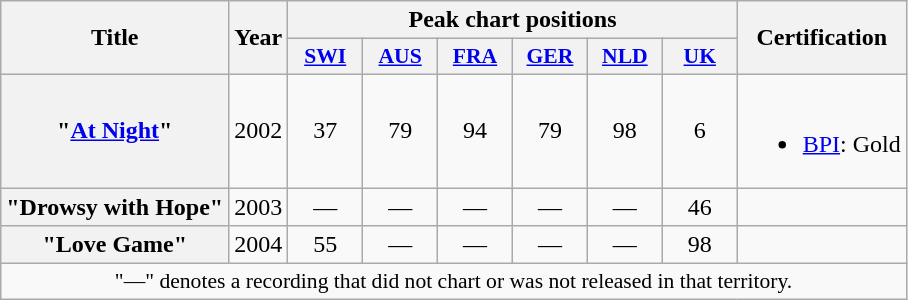<table class="wikitable plainrowheaders" style="text-align:center;">
<tr>
<th scope="col" rowspan="2">Title</th>
<th scope="col" rowspan="2">Year</th>
<th scope="col" colspan="6">Peak chart positions</th>
<th scope="col" rowspan="2">Certification</th>
</tr>
<tr>
<th scope="col" style="width:3em;font-size:90%;"><a href='#'>SWI</a><br></th>
<th scope="col" style="width:3em;font-size:90%;"><a href='#'>AUS</a><br></th>
<th scope="col" style="width:3em;font-size:90%;"><a href='#'>FRA</a><br></th>
<th scope="col" style="width:3em;font-size:90%;"><a href='#'>GER</a><br></th>
<th scope="col" style="width:3em;font-size:90%;"><a href='#'>NLD</a><br></th>
<th scope="col" style="width:3em;font-size:90%;"><a href='#'>UK</a><br></th>
</tr>
<tr>
<th scope="row">"<a href='#'>At Night</a>"</th>
<td>2002</td>
<td>37</td>
<td>79</td>
<td>94</td>
<td>79</td>
<td>98</td>
<td>6</td>
<td><br><ul><li><a href='#'>BPI</a>: Gold</li></ul></td>
</tr>
<tr>
<th scope="row">"Drowsy with Hope"</th>
<td>2003</td>
<td>—</td>
<td>—</td>
<td>—</td>
<td>—</td>
<td>—</td>
<td>46</td>
<td></td>
</tr>
<tr>
<th scope="row">"Love Game"</th>
<td>2004</td>
<td>55</td>
<td>—</td>
<td>—</td>
<td>—</td>
<td>—</td>
<td>98</td>
<td></td>
</tr>
<tr>
<td colspan="14" style="font-size:90%">"—" denotes a recording that did not chart or was not released in that territory.</td>
</tr>
</table>
